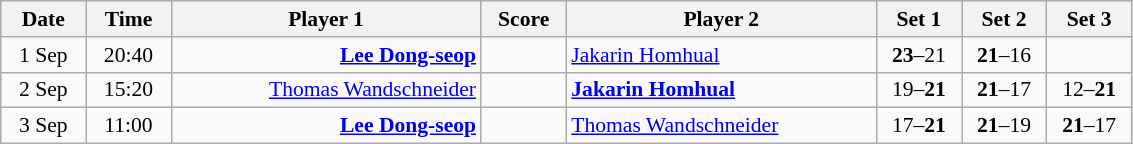<table class="wikitable" style="font-size:90%; text-align:center">
<tr>
<th width="50">Date</th>
<th width="50">Time</th>
<th width="200">Player 1</th>
<th width="50">Score</th>
<th width="200">Player 2</th>
<th width="50">Set 1</th>
<th width="50">Set 2</th>
<th width="50">Set 3</th>
</tr>
<tr>
<td>1 Sep</td>
<td>20:40</td>
<td align="right"><strong><a href='#'>Lee Dong-seop</a> </strong></td>
<td> </td>
<td align="left"> <a href='#'>Jakarin Homhual</a></td>
<td><strong>23</strong>–21</td>
<td><strong>21</strong>–16</td>
<td></td>
</tr>
<tr>
<td>2 Sep</td>
<td>15:20</td>
<td align="right"><a href='#'>Thomas Wandschneider</a> </td>
<td> </td>
<td align="left"><strong> <a href='#'>Jakarin Homhual</a></strong></td>
<td>19–<strong>21</strong></td>
<td><strong>21</strong>–17</td>
<td>12–<strong>21</strong></td>
</tr>
<tr>
<td>3 Sep</td>
<td>11:00</td>
<td align="right"><strong><a href='#'>Lee Dong-seop</a> </strong></td>
<td> </td>
<td align="left"> <a href='#'>Thomas Wandschneider</a></td>
<td>17–<strong>21</strong></td>
<td><strong>21</strong>–19</td>
<td><strong>21</strong>–17</td>
</tr>
</table>
